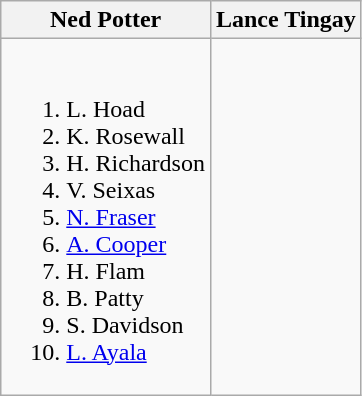<table class="wikitable">
<tr>
<th>Ned Potter</th>
<th>Lance Tingay<strong></strong></th>
</tr>
<tr style="vertical-align: top;">
<td style="white-space: nowrap;"><br><ol><li> L. Hoad</li><li> K. Rosewall</li><li> H. Richardson</li><li> V. Seixas</li><li> <a href='#'>N. Fraser</a></li><li> <a href='#'>A. Cooper</a></li><li> H. Flam</li><li> B. Patty</li><li> S. Davidson</li><li> <a href='#'>L. Ayala</a></li></ol></td>
<td style="white-space: nowrap;"><br></td>
</tr>
</table>
